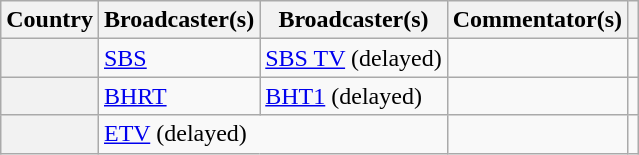<table class="wikitable plainrowheaders">
<tr>
<th scope="col">Country</th>
<th>Broadcaster(s)</th>
<th scope="col">Broadcaster(s)</th>
<th scope="col">Commentator(s)</th>
<th scope="col"></th>
</tr>
<tr>
<th scope="row"></th>
<td><a href='#'>SBS</a></td>
<td><a href='#'>SBS TV</a> (delayed)</td>
<td></td>
<td></td>
</tr>
<tr>
<th scope="row"></th>
<td><a href='#'>BHRT</a></td>
<td><a href='#'>BHT1</a> (delayed)</td>
<td></td>
<td></td>
</tr>
<tr>
<th scope="row"></th>
<td colspan="2"><a href='#'>ETV</a> (delayed)</td>
<td></td>
<td></td>
</tr>
</table>
